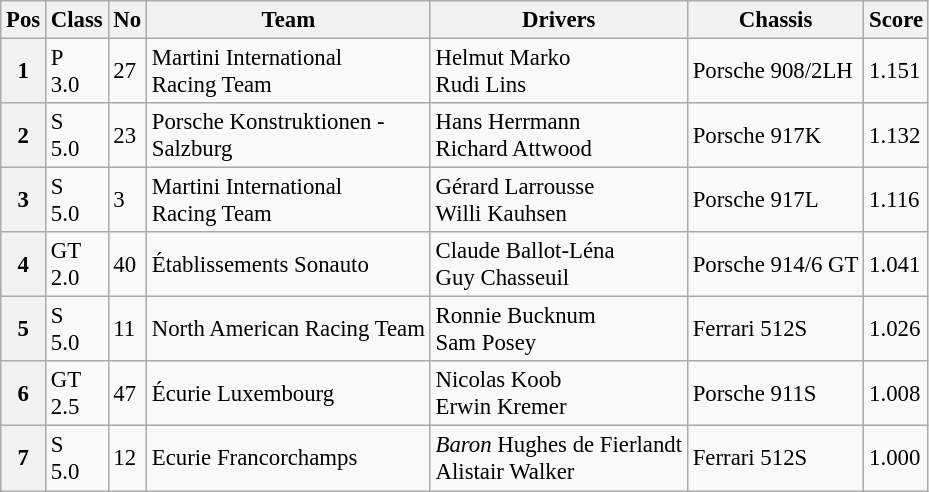<table class="wikitable" style="font-size: 95%;">
<tr>
<th>Pos</th>
<th>Class</th>
<th>No</th>
<th>Team</th>
<th>Drivers</th>
<th>Chassis</th>
<th>Score</th>
</tr>
<tr>
<th>1</th>
<td>P<br>3.0</td>
<td>27</td>
<td> Martini International<br>Racing Team</td>
<td> Helmut Marko<br> Rudi Lins</td>
<td>Porsche 908/2LH</td>
<td>1.151</td>
</tr>
<tr>
<th>2</th>
<td>S<br>5.0</td>
<td>23</td>
<td> Porsche Konstruktionen -<br>Salzburg</td>
<td> Hans Herrmann<br> Richard Attwood</td>
<td>Porsche 917K</td>
<td>1.132</td>
</tr>
<tr>
<th>3</th>
<td>S<br>5.0</td>
<td>3</td>
<td> Martini International<br>Racing Team</td>
<td> Gérard Larrousse<br> Willi Kauhsen</td>
<td>Porsche 917L</td>
<td>1.116</td>
</tr>
<tr>
<th>4</th>
<td>GT<br>2.0</td>
<td>40</td>
<td> Établissements Sonauto</td>
<td> Claude Ballot-Léna<br> Guy Chasseuil</td>
<td>Porsche 914/6 GT</td>
<td>1.041</td>
</tr>
<tr>
<th>5</th>
<td>S<br>5.0</td>
<td>11</td>
<td> North American Racing Team</td>
<td> Ronnie Bucknum<br> Sam Posey</td>
<td>Ferrari 512S</td>
<td>1.026</td>
</tr>
<tr>
<th>6</th>
<td>GT<br>2.5</td>
<td>47</td>
<td> Écurie Luxembourg</td>
<td> Nicolas Koob<br> Erwin Kremer</td>
<td>Porsche 911S</td>
<td>1.008</td>
</tr>
<tr>
<th>7</th>
<td>S<br>5.0</td>
<td>12</td>
<td> Ecurie Francorchamps</td>
<td> <em>Baron</em> Hughes de Fierlandt<br> Alistair Walker</td>
<td>Ferrari 512S</td>
<td>1.000</td>
</tr>
</table>
